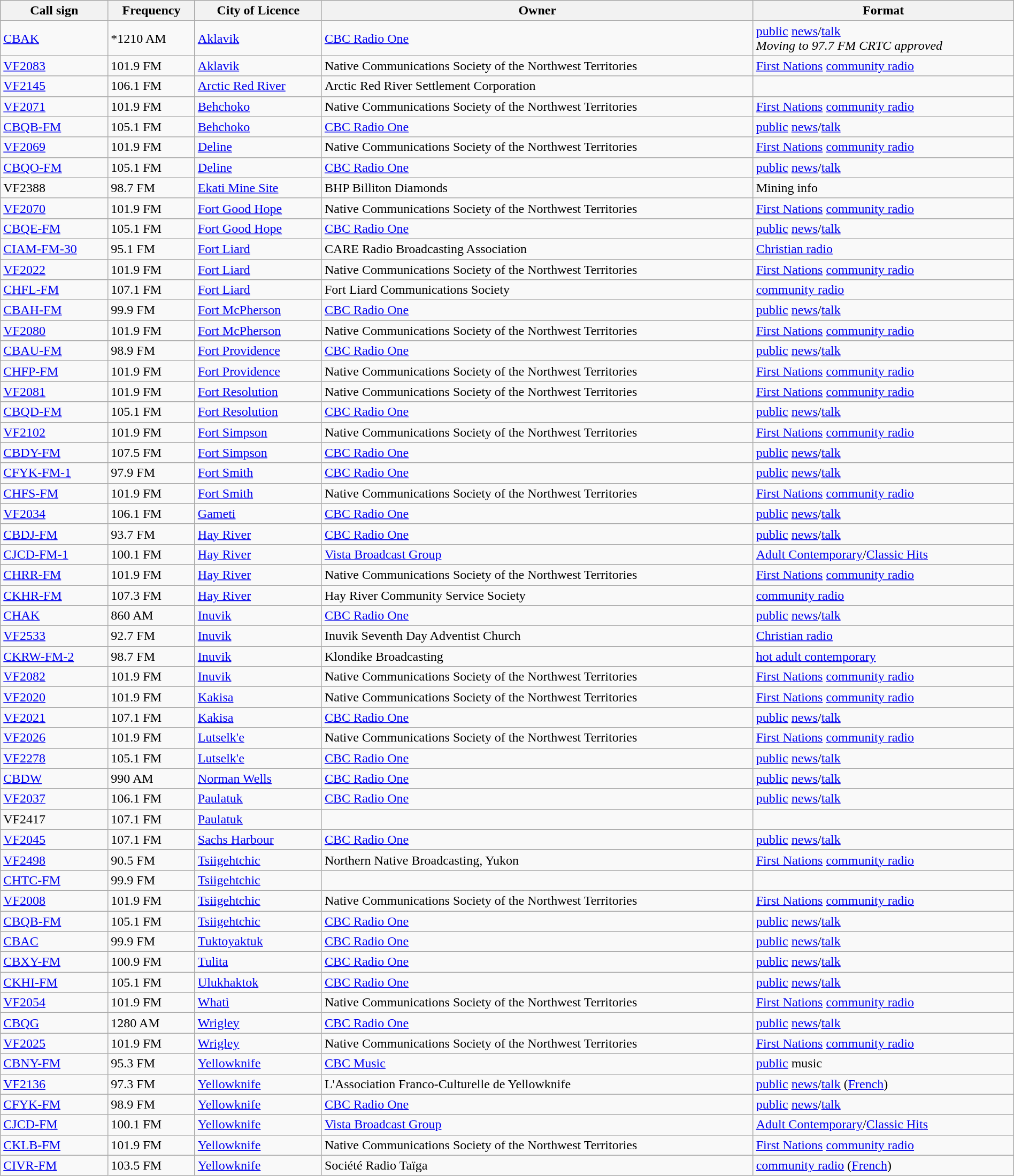<table class="wikitable sortable" width="100%">
<tr>
<th>Call sign</th>
<th data-sort-type="number">Frequency</th>
<th>City of Licence</th>
<th>Owner</th>
<th>Format</th>
</tr>
<tr>
<td><a href='#'>CBAK</a></td>
<td>*1210 AM</td>
<td><a href='#'>Aklavik</a></td>
<td><a href='#'>CBC Radio One</a></td>
<td><a href='#'>public</a> <a href='#'>news</a>/<a href='#'>talk</a><br><em>Moving to 97.7 FM CRTC approved</em></td>
</tr>
<tr>
<td><a href='#'>VF2083</a></td>
<td>101.9 FM</td>
<td><a href='#'>Aklavik</a></td>
<td>Native Communications Society of the Northwest Territories</td>
<td><a href='#'>First Nations</a> <a href='#'>community radio</a></td>
</tr>
<tr>
<td><a href='#'>VF2145</a></td>
<td>106.1 FM</td>
<td><a href='#'>Arctic Red River</a></td>
<td>Arctic Red River Settlement Corporation</td>
<td></td>
</tr>
<tr>
<td><a href='#'>VF2071</a></td>
<td>101.9 FM</td>
<td><a href='#'>Behchoko</a></td>
<td>Native Communications Society of the Northwest Territories</td>
<td><a href='#'>First Nations</a> <a href='#'>community radio</a></td>
</tr>
<tr>
<td><a href='#'>CBQB-FM</a></td>
<td>105.1 FM</td>
<td><a href='#'>Behchoko</a></td>
<td><a href='#'>CBC Radio One</a></td>
<td><a href='#'>public</a> <a href='#'>news</a>/<a href='#'>talk</a></td>
</tr>
<tr>
<td><a href='#'>VF2069</a></td>
<td>101.9 FM</td>
<td><a href='#'>Deline</a></td>
<td>Native Communications Society of the Northwest Territories</td>
<td><a href='#'>First Nations</a> <a href='#'>community radio</a></td>
</tr>
<tr>
<td><a href='#'>CBQO-FM</a></td>
<td>105.1 FM</td>
<td><a href='#'>Deline</a></td>
<td><a href='#'>CBC Radio One</a></td>
<td><a href='#'>public</a> <a href='#'>news</a>/<a href='#'>talk</a></td>
</tr>
<tr>
<td>VF2388</td>
<td>98.7 FM</td>
<td><a href='#'>Ekati Mine Site</a></td>
<td>BHP Billiton Diamonds</td>
<td>Mining info</td>
</tr>
<tr>
<td><a href='#'>VF2070</a></td>
<td>101.9 FM</td>
<td><a href='#'>Fort Good Hope</a></td>
<td>Native Communications Society of the Northwest Territories</td>
<td><a href='#'>First Nations</a> <a href='#'>community radio</a></td>
</tr>
<tr>
<td><a href='#'>CBQE-FM</a></td>
<td>105.1 FM</td>
<td><a href='#'>Fort Good Hope</a></td>
<td><a href='#'>CBC Radio One</a></td>
<td><a href='#'>public</a> <a href='#'>news</a>/<a href='#'>talk</a></td>
</tr>
<tr>
<td><a href='#'>CIAM-FM-30</a></td>
<td>95.1 FM</td>
<td><a href='#'>Fort Liard</a></td>
<td>CARE Radio Broadcasting Association</td>
<td><a href='#'>Christian radio</a></td>
</tr>
<tr>
<td><a href='#'>VF2022</a></td>
<td>101.9 FM</td>
<td><a href='#'>Fort Liard</a></td>
<td>Native Communications Society of the Northwest Territories</td>
<td><a href='#'>First Nations</a> <a href='#'>community radio</a></td>
</tr>
<tr>
<td><a href='#'>CHFL-FM</a></td>
<td>107.1 FM</td>
<td><a href='#'>Fort Liard</a></td>
<td>Fort Liard Communications Society</td>
<td><a href='#'>community radio</a></td>
</tr>
<tr>
<td><a href='#'>CBAH-FM</a></td>
<td>99.9 FM</td>
<td><a href='#'>Fort McPherson</a></td>
<td><a href='#'>CBC Radio One</a></td>
<td><a href='#'>public</a> <a href='#'>news</a>/<a href='#'>talk</a></td>
</tr>
<tr>
<td><a href='#'>VF2080</a></td>
<td>101.9 FM</td>
<td><a href='#'>Fort McPherson</a></td>
<td>Native Communications Society of the Northwest Territories</td>
<td><a href='#'>First Nations</a> <a href='#'>community radio</a></td>
</tr>
<tr>
<td><a href='#'>CBAU-FM</a></td>
<td>98.9 FM</td>
<td><a href='#'>Fort Providence</a></td>
<td><a href='#'>CBC Radio One</a></td>
<td><a href='#'>public</a> <a href='#'>news</a>/<a href='#'>talk</a></td>
</tr>
<tr>
<td><a href='#'>CHFP-FM</a></td>
<td>101.9 FM</td>
<td><a href='#'>Fort Providence</a></td>
<td>Native Communications Society of the Northwest Territories</td>
<td><a href='#'>First Nations</a> <a href='#'>community radio</a></td>
</tr>
<tr>
<td><a href='#'>VF2081</a></td>
<td>101.9 FM</td>
<td><a href='#'>Fort Resolution</a></td>
<td>Native Communications Society of the Northwest Territories</td>
<td><a href='#'>First Nations</a> <a href='#'>community radio</a></td>
</tr>
<tr>
<td><a href='#'>CBQD-FM</a></td>
<td>105.1 FM</td>
<td><a href='#'>Fort Resolution</a></td>
<td><a href='#'>CBC Radio One</a></td>
<td><a href='#'>public</a> <a href='#'>news</a>/<a href='#'>talk</a></td>
</tr>
<tr>
<td><a href='#'>VF2102</a></td>
<td>101.9 FM</td>
<td><a href='#'>Fort Simpson</a></td>
<td>Native Communications Society of the Northwest Territories</td>
<td><a href='#'>First Nations</a> <a href='#'>community radio</a></td>
</tr>
<tr>
<td><a href='#'>CBDY-FM</a></td>
<td>107.5 FM</td>
<td><a href='#'>Fort Simpson</a></td>
<td><a href='#'>CBC Radio One</a></td>
<td><a href='#'>public</a> <a href='#'>news</a>/<a href='#'>talk</a></td>
</tr>
<tr>
<td><a href='#'>CFYK-FM-1</a></td>
<td>97.9 FM</td>
<td><a href='#'>Fort Smith</a></td>
<td><a href='#'>CBC Radio One</a></td>
<td><a href='#'>public</a> <a href='#'>news</a>/<a href='#'>talk</a></td>
</tr>
<tr>
<td><a href='#'>CHFS-FM</a></td>
<td>101.9 FM</td>
<td><a href='#'>Fort Smith</a></td>
<td>Native Communications Society of the Northwest Territories</td>
<td><a href='#'>First Nations</a> <a href='#'>community radio</a></td>
</tr>
<tr>
<td><a href='#'>VF2034</a></td>
<td>106.1 FM</td>
<td><a href='#'>Gameti</a></td>
<td><a href='#'>CBC Radio One</a></td>
<td><a href='#'>public</a> <a href='#'>news</a>/<a href='#'>talk</a></td>
</tr>
<tr>
<td><a href='#'>CBDJ-FM</a></td>
<td>93.7 FM</td>
<td><a href='#'>Hay River</a></td>
<td><a href='#'>CBC Radio One</a></td>
<td><a href='#'>public</a> <a href='#'>news</a>/<a href='#'>talk</a></td>
</tr>
<tr>
<td><a href='#'>CJCD-FM-1</a></td>
<td>100.1 FM</td>
<td><a href='#'>Hay River</a></td>
<td><a href='#'>Vista Broadcast Group</a></td>
<td><a href='#'>Adult Contemporary</a>/<a href='#'>Classic Hits</a></td>
</tr>
<tr>
<td><a href='#'>CHRR-FM</a></td>
<td>101.9 FM</td>
<td><a href='#'>Hay River</a></td>
<td>Native Communications Society of the Northwest Territories</td>
<td><a href='#'>First Nations</a> <a href='#'>community radio</a></td>
</tr>
<tr>
<td><a href='#'>CKHR-FM</a></td>
<td>107.3 FM</td>
<td><a href='#'>Hay River</a></td>
<td>Hay River Community Service Society</td>
<td><a href='#'>community radio</a></td>
</tr>
<tr>
<td><a href='#'>CHAK</a></td>
<td>860 AM</td>
<td><a href='#'>Inuvik</a></td>
<td><a href='#'>CBC Radio One</a></td>
<td><a href='#'>public</a> <a href='#'>news</a>/<a href='#'>talk</a></td>
</tr>
<tr>
<td><a href='#'>VF2533</a></td>
<td>92.7 FM</td>
<td><a href='#'>Inuvik</a></td>
<td>Inuvik Seventh Day Adventist Church</td>
<td><a href='#'>Christian radio</a></td>
</tr>
<tr>
<td><a href='#'>CKRW-FM-2</a></td>
<td>98.7 FM</td>
<td><a href='#'>Inuvik</a></td>
<td>Klondike Broadcasting</td>
<td><a href='#'>hot adult contemporary</a></td>
</tr>
<tr>
<td><a href='#'>VF2082</a></td>
<td>101.9 FM</td>
<td><a href='#'>Inuvik</a></td>
<td>Native Communications Society of the Northwest Territories</td>
<td><a href='#'>First Nations</a> <a href='#'>community radio</a></td>
</tr>
<tr>
<td><a href='#'>VF2020</a></td>
<td>101.9 FM</td>
<td><a href='#'>Kakisa</a></td>
<td>Native Communications Society of the Northwest Territories</td>
<td><a href='#'>First Nations</a> <a href='#'>community radio</a></td>
</tr>
<tr>
<td><a href='#'>VF2021</a></td>
<td>107.1 FM</td>
<td><a href='#'>Kakisa</a></td>
<td><a href='#'>CBC Radio One</a></td>
<td><a href='#'>public</a> <a href='#'>news</a>/<a href='#'>talk</a></td>
</tr>
<tr>
<td><a href='#'>VF2026</a></td>
<td>101.9 FM</td>
<td><a href='#'>Lutselk'e</a></td>
<td>Native Communications Society of the Northwest Territories</td>
<td><a href='#'>First Nations</a> <a href='#'>community radio</a></td>
</tr>
<tr>
<td><a href='#'>VF2278</a></td>
<td>105.1 FM</td>
<td><a href='#'>Lutselk'e</a></td>
<td><a href='#'>CBC Radio One</a></td>
<td><a href='#'>public</a> <a href='#'>news</a>/<a href='#'>talk</a></td>
</tr>
<tr>
<td><a href='#'>CBDW</a></td>
<td>990 AM</td>
<td><a href='#'>Norman Wells</a></td>
<td><a href='#'>CBC Radio One</a></td>
<td><a href='#'>public</a> <a href='#'>news</a>/<a href='#'>talk</a></td>
</tr>
<tr>
<td><a href='#'>VF2037</a></td>
<td>106.1 FM</td>
<td><a href='#'>Paulatuk</a></td>
<td><a href='#'>CBC Radio One</a></td>
<td><a href='#'>public</a> <a href='#'>news</a>/<a href='#'>talk</a></td>
</tr>
<tr>
<td>VF2417</td>
<td>107.1 FM</td>
<td><a href='#'>Paulatuk</a></td>
<td></td>
<td></td>
</tr>
<tr>
<td><a href='#'>VF2045</a></td>
<td>107.1 FM</td>
<td><a href='#'>Sachs Harbour</a></td>
<td><a href='#'>CBC Radio One</a></td>
<td><a href='#'>public</a> <a href='#'>news</a>/<a href='#'>talk</a></td>
</tr>
<tr>
<td><a href='#'>VF2498</a></td>
<td>90.5 FM</td>
<td><a href='#'>Tsiigehtchic</a></td>
<td>Northern Native Broadcasting, Yukon</td>
<td><a href='#'>First Nations</a> <a href='#'>community radio</a></td>
</tr>
<tr>
<td><a href='#'>CHTC-FM</a></td>
<td>99.9 FM</td>
<td><a href='#'>Tsiigehtchic</a></td>
<td></td>
<td></td>
</tr>
<tr>
<td><a href='#'>VF2008</a></td>
<td>101.9 FM</td>
<td><a href='#'>Tsiigehtchic</a></td>
<td>Native Communications Society of the Northwest Territories</td>
<td><a href='#'>First Nations</a> <a href='#'>community radio</a></td>
</tr>
<tr>
<td><a href='#'>CBQB-FM</a></td>
<td>105.1 FM</td>
<td><a href='#'>Tsiigehtchic</a></td>
<td><a href='#'>CBC Radio One</a></td>
<td><a href='#'>public</a> <a href='#'>news</a>/<a href='#'>talk</a></td>
</tr>
<tr>
<td><a href='#'>CBAC</a></td>
<td>99.9 FM</td>
<td><a href='#'>Tuktoyaktuk</a></td>
<td><a href='#'>CBC Radio One</a></td>
<td><a href='#'>public</a> <a href='#'>news</a>/<a href='#'>talk</a></td>
</tr>
<tr>
<td><a href='#'>CBXY-FM</a></td>
<td>100.9 FM</td>
<td><a href='#'>Tulita</a></td>
<td><a href='#'>CBC Radio One</a></td>
<td><a href='#'>public</a> <a href='#'>news</a>/<a href='#'>talk</a></td>
</tr>
<tr>
<td><a href='#'>CKHI-FM</a></td>
<td>105.1 FM</td>
<td><a href='#'>Ulukhaktok</a></td>
<td><a href='#'>CBC Radio One</a></td>
<td><a href='#'>public</a> <a href='#'>news</a>/<a href='#'>talk</a></td>
</tr>
<tr>
<td><a href='#'>VF2054</a></td>
<td>101.9 FM</td>
<td><a href='#'>Whatì</a></td>
<td>Native Communications Society of the Northwest Territories</td>
<td><a href='#'>First Nations</a> <a href='#'>community radio</a></td>
</tr>
<tr>
<td><a href='#'>CBQG</a></td>
<td>1280 AM</td>
<td><a href='#'>Wrigley</a></td>
<td><a href='#'>CBC Radio One</a></td>
<td><a href='#'>public</a> <a href='#'>news</a>/<a href='#'>talk</a></td>
</tr>
<tr>
<td><a href='#'>VF2025</a></td>
<td>101.9 FM</td>
<td><a href='#'>Wrigley</a></td>
<td>Native Communications Society of the Northwest Territories</td>
<td><a href='#'>First Nations</a> <a href='#'>community radio</a></td>
</tr>
<tr>
<td><a href='#'>CBNY-FM</a></td>
<td>95.3 FM</td>
<td><a href='#'>Yellowknife</a></td>
<td><a href='#'>CBC Music</a></td>
<td><a href='#'>public</a> music</td>
</tr>
<tr>
<td><a href='#'>VF2136</a></td>
<td>97.3 FM</td>
<td><a href='#'>Yellowknife</a></td>
<td>L'Association Franco-Culturelle de Yellowknife</td>
<td><a href='#'>public</a> <a href='#'>news</a>/<a href='#'>talk</a> (<a href='#'>French</a>)</td>
</tr>
<tr>
<td><a href='#'>CFYK-FM</a></td>
<td>98.9 FM</td>
<td><a href='#'>Yellowknife</a></td>
<td><a href='#'>CBC Radio One</a></td>
<td><a href='#'>public</a> <a href='#'>news</a>/<a href='#'>talk</a></td>
</tr>
<tr>
<td><a href='#'>CJCD-FM</a></td>
<td>100.1 FM</td>
<td><a href='#'>Yellowknife</a></td>
<td><a href='#'>Vista Broadcast Group</a></td>
<td><a href='#'>Adult Contemporary</a>/<a href='#'>Classic Hits</a></td>
</tr>
<tr>
<td><a href='#'>CKLB-FM</a></td>
<td>101.9 FM</td>
<td><a href='#'>Yellowknife</a></td>
<td>Native Communications Society of the Northwest Territories</td>
<td><a href='#'>First Nations</a> <a href='#'>community radio</a></td>
</tr>
<tr>
<td><a href='#'>CIVR-FM</a></td>
<td>103.5 FM</td>
<td><a href='#'>Yellowknife</a></td>
<td>Société Radio Taïga</td>
<td><a href='#'>community radio</a> (<a href='#'>French</a>)</td>
</tr>
</table>
